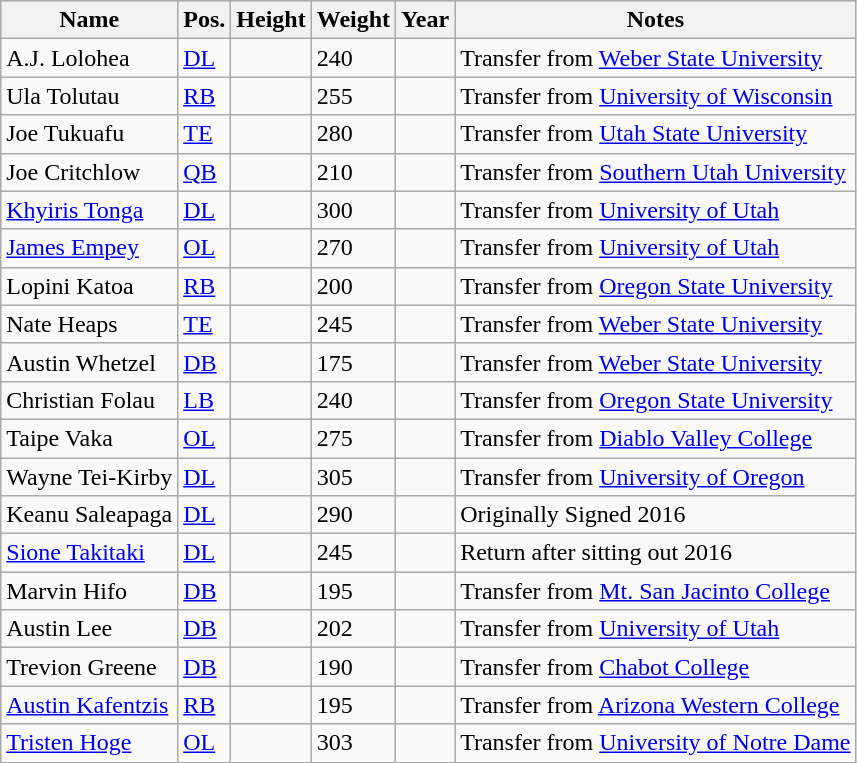<table class="wikitable sortable" border="3">
<tr>
<th>Name</th>
<th>Pos.</th>
<th>Height</th>
<th>Weight</th>
<th>Year</th>
<th>Notes</th>
</tr>
<tr>
<td>A.J. Lolohea</td>
<td><a href='#'>DL</a></td>
<td></td>
<td>240</td>
<td></td>
<td>Transfer from <a href='#'>Weber State University</a></td>
</tr>
<tr>
<td>Ula Tolutau</td>
<td><a href='#'>RB</a></td>
<td></td>
<td>255</td>
<td></td>
<td>Transfer from <a href='#'>University of Wisconsin</a></td>
</tr>
<tr>
<td>Joe Tukuafu</td>
<td><a href='#'>TE</a></td>
<td></td>
<td>280</td>
<td></td>
<td>Transfer from <a href='#'>Utah State University</a></td>
</tr>
<tr>
<td>Joe Critchlow</td>
<td><a href='#'>QB</a></td>
<td></td>
<td>210</td>
<td></td>
<td>Transfer from <a href='#'>Southern Utah University</a></td>
</tr>
<tr>
<td><a href='#'>Khyiris Tonga</a></td>
<td><a href='#'>DL</a></td>
<td></td>
<td>300</td>
<td></td>
<td>Transfer from <a href='#'>University of Utah</a></td>
</tr>
<tr>
<td><a href='#'>James Empey</a></td>
<td><a href='#'>OL</a></td>
<td></td>
<td>270</td>
<td></td>
<td>Transfer from <a href='#'>University of Utah</a></td>
</tr>
<tr>
<td>Lopini Katoa</td>
<td><a href='#'>RB</a></td>
<td></td>
<td>200</td>
<td></td>
<td>Transfer from <a href='#'>Oregon State University</a></td>
</tr>
<tr>
<td>Nate Heaps</td>
<td><a href='#'>TE</a></td>
<td></td>
<td>245</td>
<td></td>
<td>Transfer from <a href='#'>Weber State University</a></td>
</tr>
<tr>
<td>Austin Whetzel</td>
<td><a href='#'>DB</a></td>
<td></td>
<td>175</td>
<td></td>
<td>Transfer from <a href='#'>Weber State University</a></td>
</tr>
<tr>
<td>Christian Folau</td>
<td><a href='#'>LB</a></td>
<td></td>
<td>240</td>
<td></td>
<td>Transfer from <a href='#'>Oregon State University</a></td>
</tr>
<tr>
<td>Taipe Vaka</td>
<td><a href='#'>OL</a></td>
<td></td>
<td>275</td>
<td></td>
<td>Transfer from <a href='#'>Diablo Valley College</a></td>
</tr>
<tr>
<td>Wayne Tei-Kirby</td>
<td><a href='#'>DL</a></td>
<td></td>
<td>305</td>
<td></td>
<td>Transfer from <a href='#'>University of Oregon</a></td>
</tr>
<tr>
<td>Keanu Saleapaga</td>
<td><a href='#'>DL</a></td>
<td></td>
<td>290</td>
<td></td>
<td>Originally Signed 2016 </td>
</tr>
<tr>
<td><a href='#'>Sione Takitaki</a></td>
<td><a href='#'>DL</a></td>
<td></td>
<td>245</td>
<td></td>
<td>Return after sitting out 2016</td>
</tr>
<tr>
<td>Marvin Hifo</td>
<td><a href='#'>DB</a></td>
<td></td>
<td>195</td>
<td></td>
<td>Transfer from <a href='#'>Mt. San Jacinto College</a></td>
</tr>
<tr>
<td>Austin Lee</td>
<td><a href='#'>DB</a></td>
<td></td>
<td>202</td>
<td></td>
<td>Transfer from <a href='#'>University of Utah</a></td>
</tr>
<tr>
<td>Trevion Greene</td>
<td><a href='#'>DB</a></td>
<td></td>
<td>190</td>
<td></td>
<td>Transfer from <a href='#'>Chabot College</a></td>
</tr>
<tr>
<td><a href='#'>Austin Kafentzis</a></td>
<td><a href='#'>RB</a></td>
<td></td>
<td>195</td>
<td></td>
<td>Transfer from <a href='#'>Arizona Western College</a></td>
</tr>
<tr>
<td><a href='#'>Tristen Hoge</a></td>
<td><a href='#'>OL</a></td>
<td></td>
<td>303</td>
<td></td>
<td>Transfer from <a href='#'>University of Notre Dame</a></td>
</tr>
</table>
